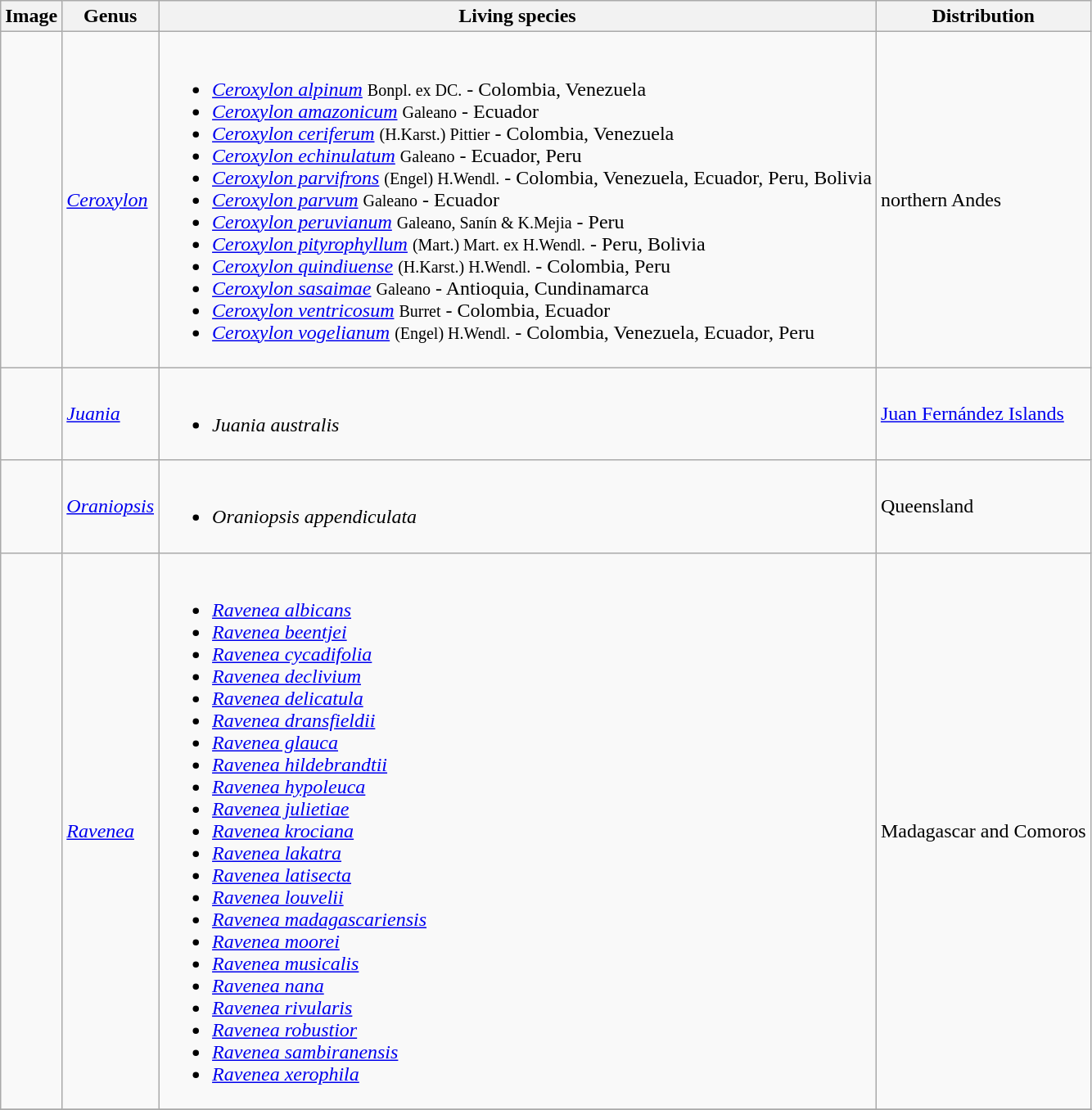<table class="wikitable">
<tr>
<th>Image</th>
<th>Genus</th>
<th>Living species</th>
<th>Distribution</th>
</tr>
<tr>
<td></td>
<td><em><a href='#'>Ceroxylon</a></em> </td>
<td><br><ul><li><em><a href='#'>Ceroxylon alpinum</a></em> <small>Bonpl. ex DC.</small> - Colombia, Venezuela</li><li><em><a href='#'>Ceroxylon amazonicum</a></em> <small>Galeano</small> - Ecuador</li><li><em><a href='#'>Ceroxylon ceriferum</a></em> <small>(H.Karst.) Pittier</small> - Colombia, Venezuela</li><li><em><a href='#'>Ceroxylon echinulatum</a></em> <small>Galeano</small> - Ecuador, Peru</li><li><em><a href='#'>Ceroxylon parvifrons</a></em> <small>(Engel) H.Wendl.</small> - Colombia, Venezuela, Ecuador, Peru, Bolivia</li><li><em><a href='#'>Ceroxylon parvum</a></em> <small>Galeano</small> - Ecuador</li><li><em><a href='#'>Ceroxylon peruvianum</a></em> <small>Galeano, Sanín & K.Mejia</small> - Peru</li><li><em><a href='#'>Ceroxylon pityrophyllum</a></em> <small>(Mart.) Mart. ex H.Wendl.</small> - Peru, Bolivia</li><li><em><a href='#'>Ceroxylon quindiuense</a></em> <small>(H.Karst.) H.Wendl.</small> - Colombia, Peru</li><li><em><a href='#'>Ceroxylon sasaimae</a></em> <small>Galeano</small> - Antioquia, Cundinamarca</li><li><em><a href='#'>Ceroxylon ventricosum</a></em> <small>Burret</small> - Colombia, Ecuador</li><li><em><a href='#'>Ceroxylon vogelianum</a></em> <small>(Engel) H.Wendl.</small> - Colombia, Venezuela, Ecuador, Peru</li></ul></td>
<td>northern Andes</td>
</tr>
<tr>
<td></td>
<td><em><a href='#'>Juania</a></em> </td>
<td><br><ul><li><em>Juania australis</em> </li></ul></td>
<td><a href='#'>Juan Fernández Islands</a></td>
</tr>
<tr>
<td></td>
<td><em><a href='#'>Oraniopsis</a></em> </td>
<td><br><ul><li><em>Oraniopsis appendiculata</em> </li></ul></td>
<td>Queensland</td>
</tr>
<tr>
<td></td>
<td><em><a href='#'>Ravenea</a></em> </td>
<td><br><ul><li><em><a href='#'>Ravenea albicans</a></em> </li><li><em><a href='#'>Ravenea beentjei</a></em> </li><li><em><a href='#'>Ravenea cycadifolia</a></em> </li><li><em><a href='#'>Ravenea declivium</a></em> </li><li><em><a href='#'>Ravenea delicatula</a></em> </li><li><em><a href='#'>Ravenea dransfieldii</a></em> </li><li><em><a href='#'>Ravenea glauca</a></em> </li><li><em><a href='#'>Ravenea hildebrandtii</a></em> </li><li><em><a href='#'>Ravenea hypoleuca</a></em> </li><li><em><a href='#'>Ravenea julietiae</a></em> </li><li><em><a href='#'>Ravenea krociana</a></em> </li><li><em><a href='#'>Ravenea lakatra</a></em> </li><li><em><a href='#'>Ravenea latisecta</a></em> </li><li><em><a href='#'>Ravenea louvelii</a></em> </li><li><em><a href='#'>Ravenea madagascariensis</a></em> </li><li><em><a href='#'>Ravenea moorei</a></em> </li><li><em><a href='#'>Ravenea musicalis</a></em> </li><li><em><a href='#'>Ravenea nana</a></em> </li><li><em><a href='#'>Ravenea rivularis</a></em> </li><li><em><a href='#'>Ravenea robustior</a></em> </li><li><em><a href='#'>Ravenea sambiranensis</a></em> </li><li><em><a href='#'>Ravenea xerophila</a></em> </li></ul></td>
<td>Madagascar and Comoros</td>
</tr>
<tr>
</tr>
</table>
